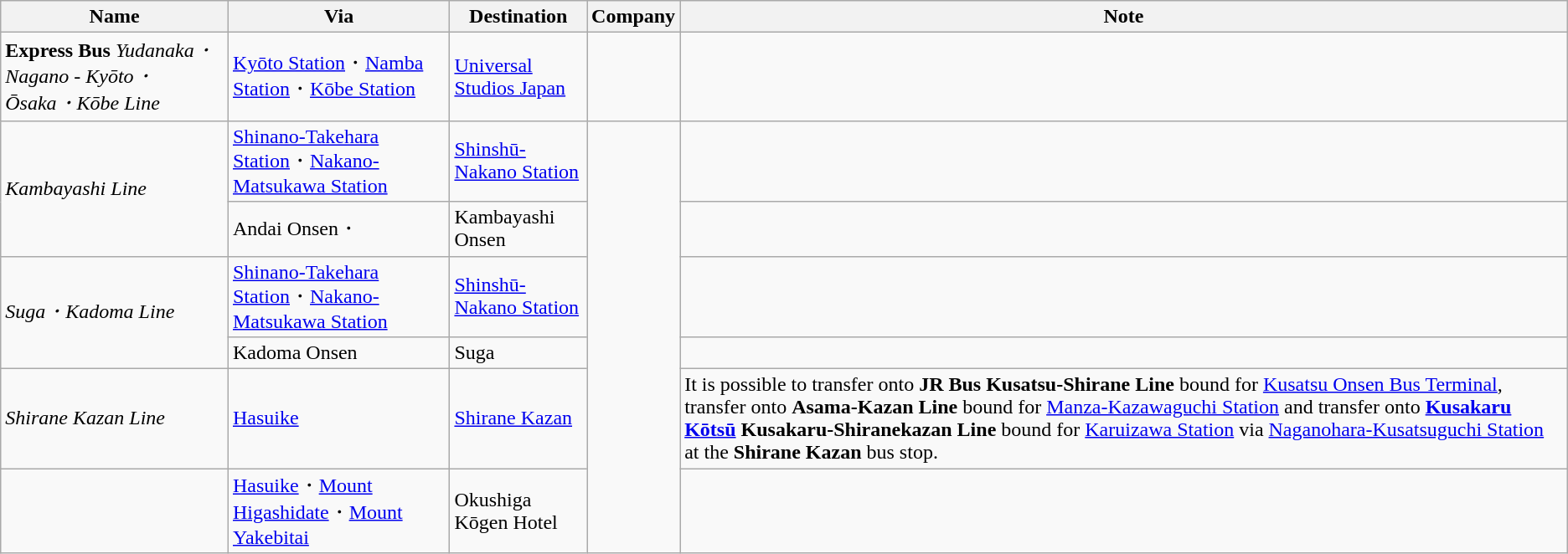<table class="wikitable">
<tr>
<th>Name</th>
<th>Via</th>
<th>Destination</th>
<th>Company</th>
<th>Note</th>
</tr>
<tr>
<td><strong>Express Bus</strong> <em>Yudanaka・Nagano - Kyōto・Ōsaka・Kōbe Line</em></td>
<td><a href='#'>Kyōto Station</a>・<a href='#'>Namba Station</a>・<a href='#'>Kōbe Station</a></td>
<td><a href='#'>Universal Studios Japan</a></td>
<td></td>
<td></td>
</tr>
<tr>
<td rowspan="2"><em>Kambayashi Line</em></td>
<td><a href='#'>Shinano-Takehara Station</a>・<a href='#'>Nakano-Matsukawa Station</a></td>
<td><a href='#'>Shinshū-Nakano Station</a></td>
<td rowspan="6"></td>
<td></td>
</tr>
<tr>
<td>Andai Onsen・</td>
<td>Kambayashi Onsen</td>
<td></td>
</tr>
<tr>
<td rowspan="2"><em>Suga・Kadoma Line</em></td>
<td><a href='#'>Shinano-Takehara Station</a>・<a href='#'>Nakano-Matsukawa Station</a></td>
<td><a href='#'>Shinshū-Nakano Station</a></td>
<td></td>
</tr>
<tr>
<td>Kadoma Onsen</td>
<td>Suga</td>
<td></td>
</tr>
<tr>
<td><em>Shirane Kazan Line</em></td>
<td><a href='#'>Hasuike</a></td>
<td><a href='#'>Shirane Kazan</a></td>
<td>It is possible to transfer onto <strong>JR Bus Kusatsu-Shirane Line</strong> bound for <a href='#'>Kusatsu Onsen Bus Terminal</a>, transfer onto <strong> Asama-Kazan Line</strong> bound for <a href='#'>Manza-Kazawaguchi Station</a> and transfer onto <strong><a href='#'>Kusakaru Kōtsū</a> Kusakaru-Shiranekazan Line</strong> bound for <a href='#'>Karuizawa Station</a> via <a href='#'>Naganohara-Kusatsuguchi Station</a> at the <strong>Shirane Kazan</strong> bus stop.</td>
</tr>
<tr>
<td><em></em></td>
<td><a href='#'>Hasuike</a>・<a href='#'>Mount Higashidate</a>・<a href='#'>Mount Yakebitai</a></td>
<td>Okushiga Kōgen Hotel</td>
<td></td>
</tr>
</table>
